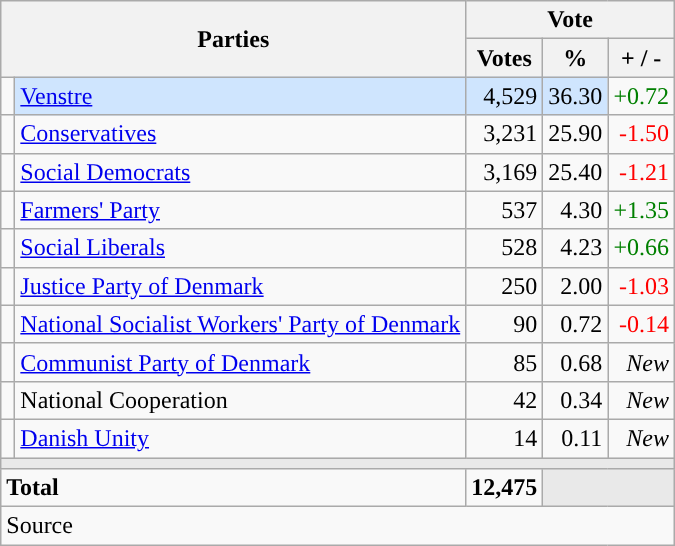<table class="wikitable" style="text-align:right;">
<tr>
<th style="text-align:centre;" rowspan="2" colspan="2" width="225">Parties</th>
<th colspan="3">Vote</th>
</tr>
<tr>
<th width="15">Votes</th>
<th width="15">%</th>
<th width="15">+ / -</th>
</tr>
<tr>
<td width="2" style="color:inherit;background:"></td>
<td bgcolor=#cfe5fe  align="left"><a href='#'>Venstre</a></td>
<td bgcolor=#cfe5fe>4,529</td>
<td bgcolor=#cfe5fe>36.30</td>
<td style=color:green;>+0.72</td>
</tr>
<tr>
<td width="2" style="color:inherit;background:"></td>
<td align="left"><a href='#'>Conservatives</a></td>
<td>3,231</td>
<td>25.90</td>
<td style=color:red;>-1.50</td>
</tr>
<tr>
<td width="2" style="color:inherit;background:"></td>
<td align="left"><a href='#'>Social Democrats</a></td>
<td>3,169</td>
<td>25.40</td>
<td style=color:red;>-1.21</td>
</tr>
<tr>
<td width="2" style="color:inherit;background:"></td>
<td align="left"><a href='#'>Farmers' Party</a></td>
<td>537</td>
<td>4.30</td>
<td style=color:green;>+1.35</td>
</tr>
<tr>
<td width="2" style="color:inherit;background:"></td>
<td align="left"><a href='#'>Social Liberals</a></td>
<td>528</td>
<td>4.23</td>
<td style=color:green;>+0.66</td>
</tr>
<tr>
<td width="2" style="color:inherit;background:"></td>
<td align="left"><a href='#'>Justice Party of Denmark</a></td>
<td>250</td>
<td>2.00</td>
<td style=color:red;>-1.03</td>
</tr>
<tr>
<td width="2" style="color:inherit;background:"></td>
<td align="left"><a href='#'>National Socialist Workers' Party of Denmark</a></td>
<td>90</td>
<td>0.72</td>
<td style=color:red;>-0.14</td>
</tr>
<tr>
<td width="2" style="color:inherit;background:"></td>
<td align="left"><a href='#'>Communist Party of Denmark</a></td>
<td>85</td>
<td>0.68</td>
<td><em>New</em></td>
</tr>
<tr>
<td width="2" style="color:inherit;background:"></td>
<td align="left">National Cooperation</td>
<td>42</td>
<td>0.34</td>
<td><em>New</em></td>
</tr>
<tr>
<td width="2" style="color:inherit;background:"></td>
<td align="left"><a href='#'>Danish Unity</a></td>
<td>14</td>
<td>0.11</td>
<td><em>New</em></td>
</tr>
<tr>
<td colspan="7" bgcolor="#E9E9E9"></td>
</tr>
<tr>
<td align="left" colspan="2"><strong>Total</strong></td>
<td><strong>12,475</strong></td>
<td bgcolor="#E9E9E9" colspan="2"></td>
</tr>
<tr>
<td align="left" colspan="6">Source</td>
</tr>
</table>
